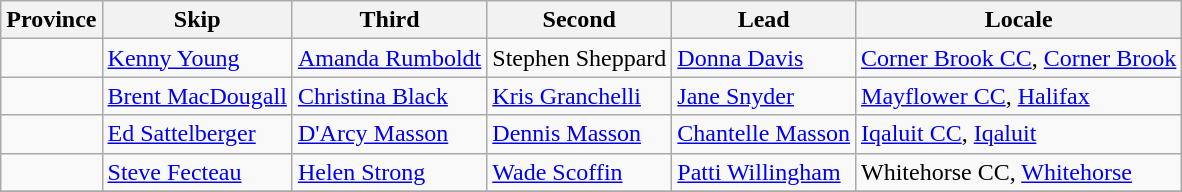<table class="wikitable">
<tr>
<th>Province</th>
<th>Skip</th>
<th>Third</th>
<th>Second</th>
<th>Lead</th>
<th>Locale</th>
</tr>
<tr>
<td></td>
<td><a href='#'>Kenny Young</a></td>
<td><a href='#'>Amanda Rumboldt</a></td>
<td>Stephen Sheppard</td>
<td><a href='#'>Donna Davis</a></td>
<td><a href='#'>Corner Brook CC</a>, <a href='#'>Corner Brook</a></td>
</tr>
<tr>
<td></td>
<td><a href='#'>Brent MacDougall</a></td>
<td><a href='#'>Christina Black</a></td>
<td><a href='#'>Kris Granchelli</a></td>
<td><a href='#'>Jane Snyder</a></td>
<td><a href='#'>Mayflower CC</a>, <a href='#'>Halifax</a></td>
</tr>
<tr>
<td></td>
<td><a href='#'>Ed Sattelberger</a></td>
<td><a href='#'>D'Arcy Masson</a></td>
<td><a href='#'>Dennis Masson</a></td>
<td><a href='#'>Chantelle Masson</a></td>
<td><a href='#'>Iqaluit CC</a>, <a href='#'>Iqaluit</a></td>
</tr>
<tr>
<td></td>
<td><a href='#'>Steve Fecteau</a></td>
<td><a href='#'>Helen Strong</a></td>
<td><a href='#'>Wade Scoffin</a></td>
<td><a href='#'>Patti Willingham</a></td>
<td>Whitehorse CC, <a href='#'>Whitehorse</a></td>
</tr>
<tr>
</tr>
</table>
